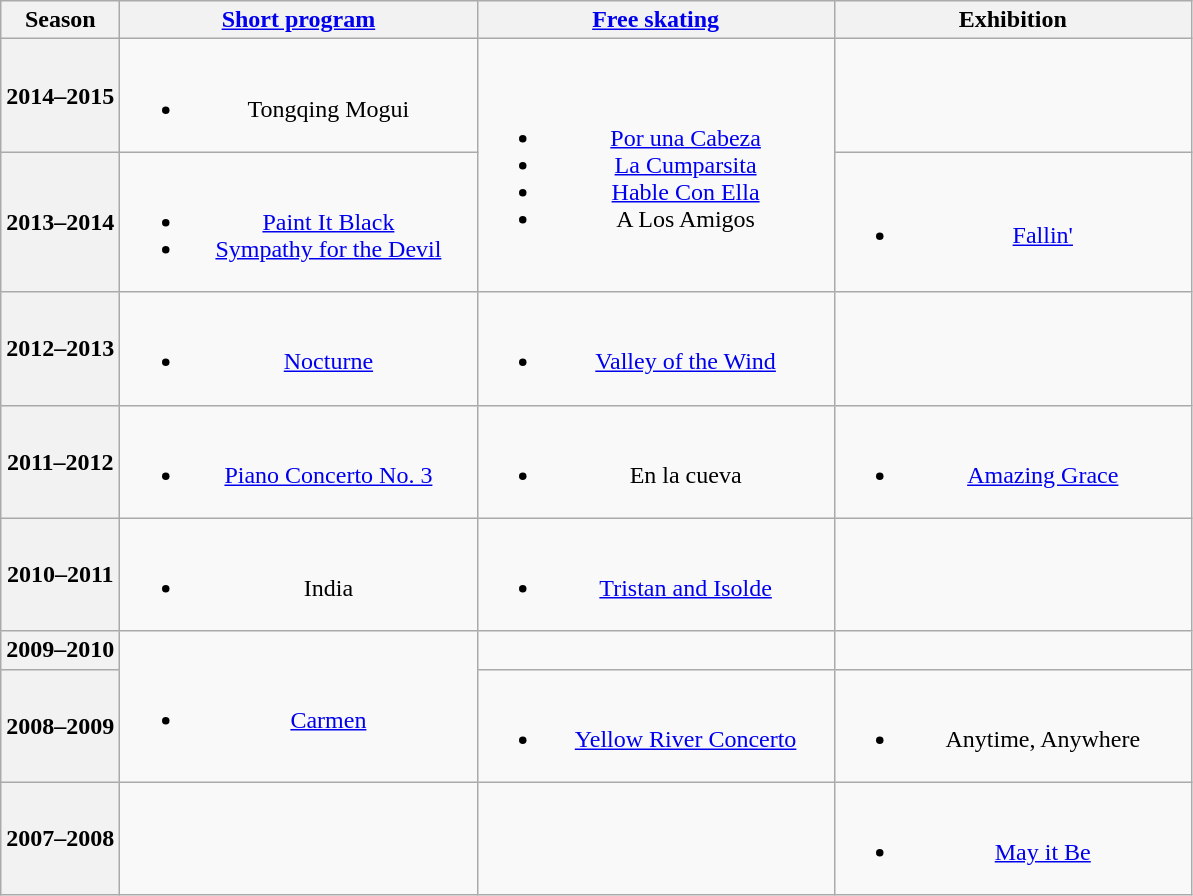<table class="wikitable" style="text-align: center">
<tr>
<th width="10%">Season</th>
<th width="30%"><a href='#'>Short program</a></th>
<th width="30%"><a href='#'>Free skating</a></th>
<th width="30%">Exhibition</th>
</tr>
<tr>
<th>2014–2015 <br> </th>
<td><br><ul><li>Tongqing Mogui</li></ul></td>
<td rowspan=2><br><ul><li><a href='#'>Por una Cabeza</a> <br> </li><li><a href='#'>La Cumparsita</a> <br> </li><li><a href='#'>Hable Con Ella</a> <br> </li><li>A Los Amigos <br> </li></ul></td>
<td></td>
</tr>
<tr>
<th>2013–2014 <br> </th>
<td><br><ul><li><a href='#'>Paint It Black</a></li><li><a href='#'>Sympathy for the Devil</a> <br> </li></ul></td>
<td><br><ul><li><a href='#'>Fallin'</a> <br> </li></ul></td>
</tr>
<tr>
<th>2012–2013 <br> </th>
<td><br><ul><li><a href='#'>Nocturne</a> <br> </li></ul></td>
<td><br><ul><li><a href='#'>Valley of the Wind</a> <br> </li></ul></td>
<td></td>
</tr>
<tr>
<th>2011–2012 <br> </th>
<td><br><ul><li><a href='#'>Piano Concerto No. 3</a> <br> </li></ul></td>
<td><br><ul><li>En la cueva <br> </li></ul></td>
<td><br><ul><li><a href='#'>Amazing Grace</a></li></ul></td>
</tr>
<tr>
<th>2010–2011 <br> </th>
<td><br><ul><li>India <br> </li></ul></td>
<td><br><ul><li><a href='#'>Tristan and Isolde</a> <br> </li></ul></td>
<td></td>
</tr>
<tr>
<th>2009–2010</th>
<td rowspan=2><br><ul><li><a href='#'>Carmen</a> <br> </li></ul></td>
<td></td>
<td></td>
</tr>
<tr>
<th>2008–2009</th>
<td><br><ul><li><a href='#'>Yellow River Concerto</a> <br> </li></ul></td>
<td><br><ul><li>Anytime, Anywhere <br> </li></ul></td>
</tr>
<tr>
<th>2007–2008</th>
<td></td>
<td></td>
<td><br><ul><li><a href='#'>May it Be</a> <br> </li></ul></td>
</tr>
</table>
